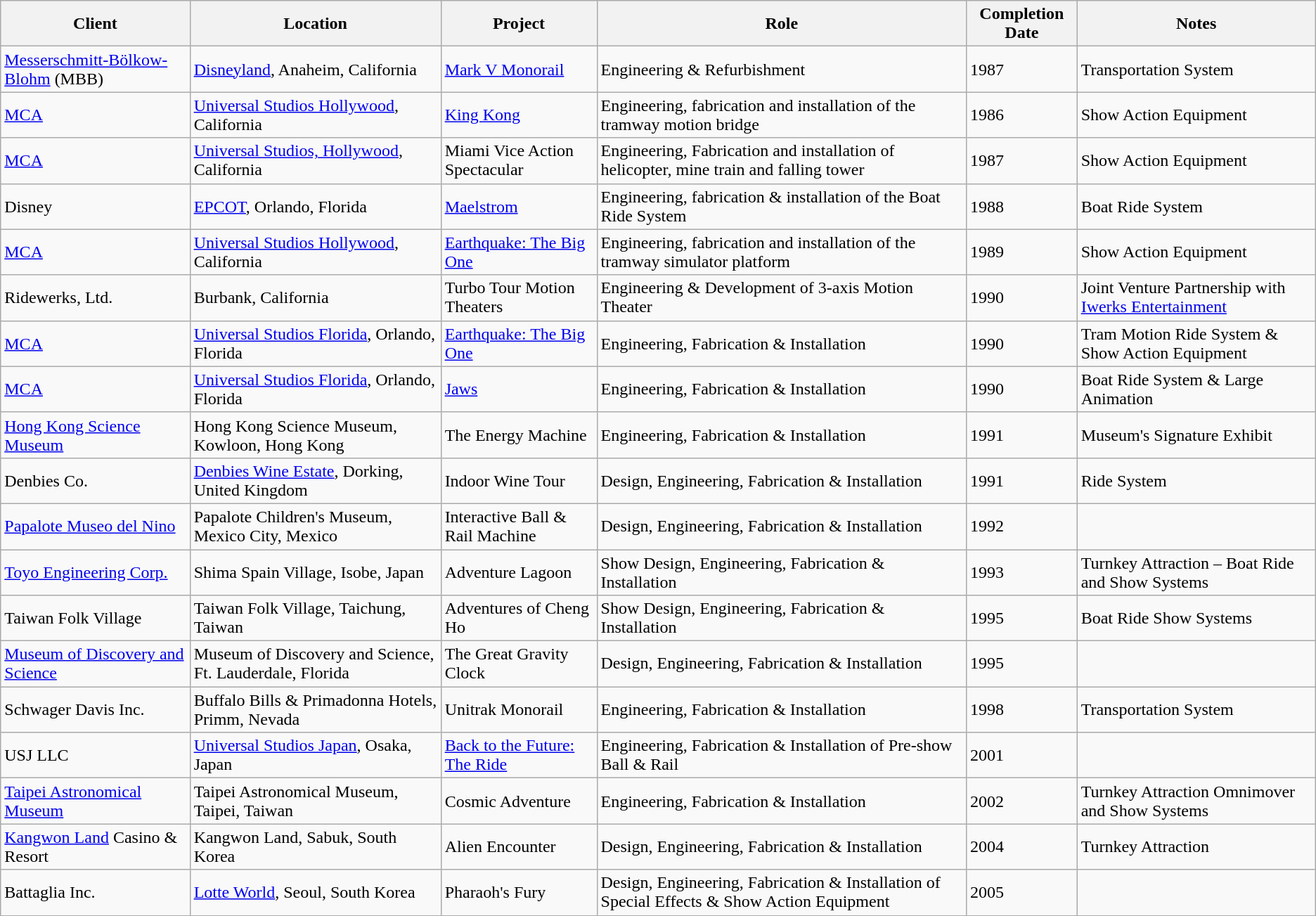<table class="wikitable">
<tr>
<th><strong>Client</strong></th>
<th><strong>Location</strong></th>
<th><strong>Project</strong></th>
<th><strong>Role</strong></th>
<th><strong>Completion Date</strong></th>
<th><strong>Notes</strong></th>
</tr>
<tr>
<td><a href='#'>Messerschmitt-Bölkow-Blohm</a> (MBB)</td>
<td><a href='#'>Disneyland</a>, Anaheim, California</td>
<td><a href='#'>Mark V Monorail</a></td>
<td>Engineering & Refurbishment</td>
<td>1987</td>
<td>Transportation System</td>
</tr>
<tr>
<td><a href='#'>MCA</a></td>
<td><a href='#'>Universal Studios Hollywood</a>, California</td>
<td><a href='#'>King Kong</a></td>
<td>Engineering, fabrication and installation of the tramway motion bridge</td>
<td>1986</td>
<td>Show Action Equipment</td>
</tr>
<tr>
<td><a href='#'>MCA</a></td>
<td><a href='#'>Universal Studios, Hollywood</a>, California</td>
<td>Miami Vice Action Spectacular</td>
<td>Engineering, Fabrication and installation of helicopter, mine train and falling  tower</td>
<td>1987</td>
<td>Show Action Equipment</td>
</tr>
<tr>
<td>Disney</td>
<td><a href='#'>EPCOT</a>, Orlando, Florida</td>
<td><a href='#'>Maelstrom</a></td>
<td>Engineering, fabrication & installation of the Boat Ride System</td>
<td>1988</td>
<td>Boat Ride System</td>
</tr>
<tr>
<td><a href='#'>MCA</a></td>
<td><a href='#'>Universal Studios Hollywood</a>, California</td>
<td><a href='#'>Earthquake: The Big One</a></td>
<td>Engineering, fabrication and installation of the tramway simulator platform</td>
<td>1989</td>
<td>Show Action Equipment</td>
</tr>
<tr>
<td>Ridewerks, Ltd.</td>
<td>Burbank, California</td>
<td>Turbo Tour Motion Theaters</td>
<td>Engineering & Development of 3-axis Motion Theater</td>
<td>1990</td>
<td>Joint Venture Partnership with <a href='#'>Iwerks Entertainment</a></td>
</tr>
<tr>
<td><a href='#'>MCA</a></td>
<td><a href='#'>Universal Studios Florida</a>, Orlando, Florida</td>
<td><a href='#'>Earthquake: The Big One</a></td>
<td>Engineering, Fabrication & Installation</td>
<td>1990</td>
<td>Tram Motion Ride System & Show Action Equipment</td>
</tr>
<tr>
<td><a href='#'>MCA</a></td>
<td><a href='#'>Universal Studios Florida</a>, Orlando, Florida</td>
<td><a href='#'>Jaws</a></td>
<td>Engineering, Fabrication & Installation</td>
<td>1990</td>
<td>Boat Ride System & Large Animation</td>
</tr>
<tr>
<td><a href='#'>Hong Kong Science Museum</a></td>
<td>Hong Kong Science Museum, Kowloon, Hong Kong</td>
<td>The Energy Machine</td>
<td>Engineering, Fabrication & Installation</td>
<td>1991</td>
<td>Museum's Signature Exhibit</td>
</tr>
<tr>
<td>Denbies Co.</td>
<td><a href='#'>Denbies Wine Estate</a>, Dorking, United Kingdom</td>
<td>Indoor Wine Tour</td>
<td>Design, Engineering, Fabrication & Installation</td>
<td>1991</td>
<td>Ride System</td>
</tr>
<tr>
<td><a href='#'>Papalote Museo del Nino</a></td>
<td>Papalote Children's Museum, Mexico City, Mexico</td>
<td>Interactive Ball & Rail Machine</td>
<td>Design, Engineering, Fabrication & Installation</td>
<td>1992</td>
<td></td>
</tr>
<tr>
<td><a href='#'>Toyo Engineering Corp.</a></td>
<td>Shima Spain Village, Isobe, Japan</td>
<td>Adventure Lagoon</td>
<td>Show Design, Engineering, Fabrication & Installation</td>
<td>1993</td>
<td>Turnkey Attraction – Boat Ride and Show Systems</td>
</tr>
<tr>
<td>Taiwan Folk Village</td>
<td>Taiwan Folk Village, Taichung, Taiwan</td>
<td>Adventures of Cheng Ho</td>
<td>Show Design, Engineering, Fabrication & Installation</td>
<td>1995</td>
<td>Boat Ride Show Systems</td>
</tr>
<tr>
<td><a href='#'>Museum of Discovery and Science</a></td>
<td>Museum of Discovery and Science, Ft. Lauderdale, Florida</td>
<td>The Great Gravity Clock</td>
<td>Design, Engineering, Fabrication & Installation</td>
<td>1995</td>
<td></td>
</tr>
<tr>
<td>Schwager Davis Inc.</td>
<td>Buffalo Bills & Primadonna Hotels, Primm, Nevada</td>
<td>Unitrak Monorail</td>
<td>Engineering, Fabrication & Installation</td>
<td>1998</td>
<td>Transportation System</td>
</tr>
<tr>
<td>USJ LLC</td>
<td><a href='#'>Universal Studios Japan</a>, Osaka, Japan</td>
<td><a href='#'>Back to the Future: The Ride</a></td>
<td>Engineering, Fabrication & Installation of Pre-show Ball & Rail</td>
<td>2001</td>
<td></td>
</tr>
<tr>
<td><a href='#'>Taipei Astronomical Museum</a></td>
<td>Taipei Astronomical Museum, Taipei, Taiwan</td>
<td>Cosmic Adventure</td>
<td>Engineering, Fabrication & Installation</td>
<td>2002</td>
<td>Turnkey Attraction Omnimover and Show Systems</td>
</tr>
<tr>
<td><a href='#'>Kangwon Land</a> Casino & Resort</td>
<td>Kangwon Land, Sabuk, South Korea</td>
<td>Alien Encounter</td>
<td>Design, Engineering, Fabrication & Installation</td>
<td>2004</td>
<td>Turnkey Attraction</td>
</tr>
<tr>
<td>Battaglia Inc.</td>
<td><a href='#'>Lotte World</a>, Seoul, South Korea</td>
<td>Pharaoh's Fury</td>
<td>Design, Engineering, Fabrication & Installation of Special  Effects & Show Action Equipment</td>
<td>2005</td>
<td></td>
</tr>
</table>
